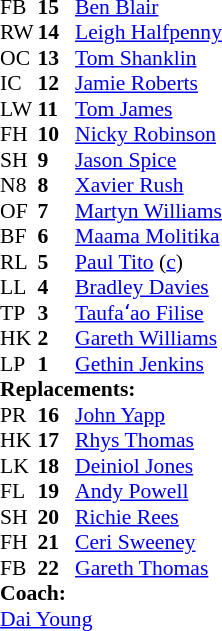<table style="font-size: 90%" cellspacing="0" cellpadding="0" align="center">
<tr>
<th width="25"></th>
<th width="25"></th>
</tr>
<tr>
<td>FB</td>
<td><strong>15</strong></td>
<td> <a href='#'>Ben Blair</a></td>
</tr>
<tr>
<td>RW</td>
<td><strong>14</strong></td>
<td> <a href='#'>Leigh Halfpenny</a></td>
</tr>
<tr>
<td>OC</td>
<td><strong>13</strong></td>
<td> <a href='#'>Tom Shanklin</a></td>
</tr>
<tr>
<td>IC</td>
<td><strong>12</strong></td>
<td> <a href='#'>Jamie Roberts</a></td>
</tr>
<tr>
<td>LW</td>
<td><strong>11</strong></td>
<td> <a href='#'>Tom James</a></td>
</tr>
<tr>
<td>FH</td>
<td><strong>10</strong></td>
<td> <a href='#'>Nicky Robinson</a></td>
</tr>
<tr>
<td>SH</td>
<td><strong>9</strong></td>
<td> <a href='#'>Jason Spice</a></td>
</tr>
<tr>
<td>N8</td>
<td><strong>8</strong></td>
<td> <a href='#'>Xavier Rush</a></td>
</tr>
<tr>
<td>OF</td>
<td><strong>7</strong></td>
<td> <a href='#'>Martyn Williams</a></td>
</tr>
<tr>
<td>BF</td>
<td><strong>6</strong></td>
<td> <a href='#'>Maama Molitika</a></td>
</tr>
<tr>
<td>RL</td>
<td><strong>5</strong></td>
<td> <a href='#'>Paul Tito</a> (<a href='#'>c</a>)</td>
</tr>
<tr>
<td>LL</td>
<td><strong>4</strong></td>
<td> <a href='#'>Bradley Davies</a></td>
</tr>
<tr>
<td>TP</td>
<td><strong>3</strong></td>
<td> <a href='#'>Taufaʻao Filise</a></td>
</tr>
<tr>
<td>HK</td>
<td><strong>2</strong></td>
<td> <a href='#'>Gareth Williams</a></td>
</tr>
<tr>
<td>LP</td>
<td><strong>1</strong></td>
<td> <a href='#'>Gethin Jenkins</a></td>
</tr>
<tr>
<td colspan=3><strong>Replacements:</strong></td>
</tr>
<tr>
<td>PR</td>
<td><strong>16</strong></td>
<td> <a href='#'>John Yapp</a></td>
</tr>
<tr>
<td>HK</td>
<td><strong>17</strong></td>
<td> <a href='#'>Rhys Thomas</a></td>
</tr>
<tr>
<td>LK</td>
<td><strong>18</strong></td>
<td> <a href='#'>Deiniol Jones</a></td>
</tr>
<tr>
<td>FL</td>
<td><strong>19</strong></td>
<td> <a href='#'>Andy Powell</a></td>
</tr>
<tr>
<td>SH</td>
<td><strong>20</strong></td>
<td> <a href='#'>Richie Rees</a></td>
</tr>
<tr>
<td>FH</td>
<td><strong>21</strong></td>
<td> <a href='#'>Ceri Sweeney</a></td>
</tr>
<tr>
<td>FB</td>
<td><strong>22</strong></td>
<td> <a href='#'>Gareth Thomas</a></td>
</tr>
<tr>
<td colspan=3><strong>Coach:</strong></td>
</tr>
<tr>
<td colspan="4"> <a href='#'>Dai Young</a></td>
</tr>
</table>
